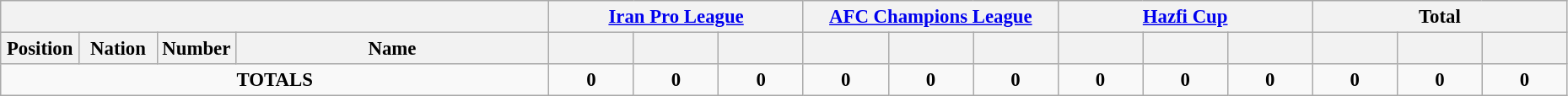<table class="wikitable" style="font-size: 95%; text-align: center;">
<tr>
<th colspan=4></th>
<th colspan=3><strong><a href='#'>Iran Pro League</a></strong></th>
<th colspan=3><strong><a href='#'>AFC Champions League</a></strong></th>
<th colspan=3><strong><a href='#'>Hazfi Cup</a></strong></th>
<th colspan=3>Total</th>
</tr>
<tr>
<th style="width:5%;"><strong>Position</strong></th>
<th style="width:5%;"><strong>Nation</strong></th>
<th style="width:5%;"><strong>Number</strong></th>
<th style="width:20%;"><strong>Name</strong></th>
<th width=60></th>
<th width=60></th>
<th width=60></th>
<th width=60></th>
<th width=60></th>
<th width=60></th>
<th width=60></th>
<th width=60></th>
<th width=60></th>
<th width=60></th>
<th width=60></th>
<th width=60></th>
</tr>
<tr>
<td colspan="4"><strong>TOTALS</strong></td>
<td><strong>0</strong></td>
<td><strong>0</strong></td>
<td><strong>0</strong></td>
<td><strong>0</strong></td>
<td><strong>0</strong></td>
<td><strong>0</strong></td>
<td><strong>0</strong></td>
<td><strong>0</strong></td>
<td><strong>0</strong></td>
<td><strong>0</strong></td>
<td><strong>0</strong></td>
<td><strong>0</strong></td>
</tr>
</table>
